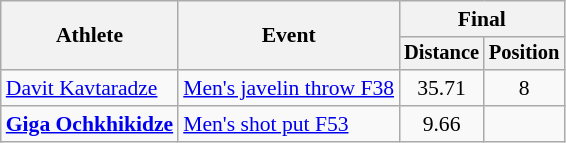<table class=wikitable style="font-size:90%">
<tr>
<th rowspan="2">Athlete</th>
<th rowspan="2">Event</th>
<th colspan="2">Final</th>
</tr>
<tr style="font-size:95%">
<th>Distance</th>
<th>Position</th>
</tr>
<tr align=center>
<td align=left><a href='#'>Davit Kavtaradze</a></td>
<td align=left><a href='#'>Men's javelin throw F38</a></td>
<td>35.71</td>
<td>8</td>
</tr>
<tr align=center>
<td align=left><strong><a href='#'>Giga Ochkhikidze</a></strong></td>
<td align=left><a href='#'>Men's shot put F53</a></td>
<td>9.66 </td>
<td></td>
</tr>
</table>
